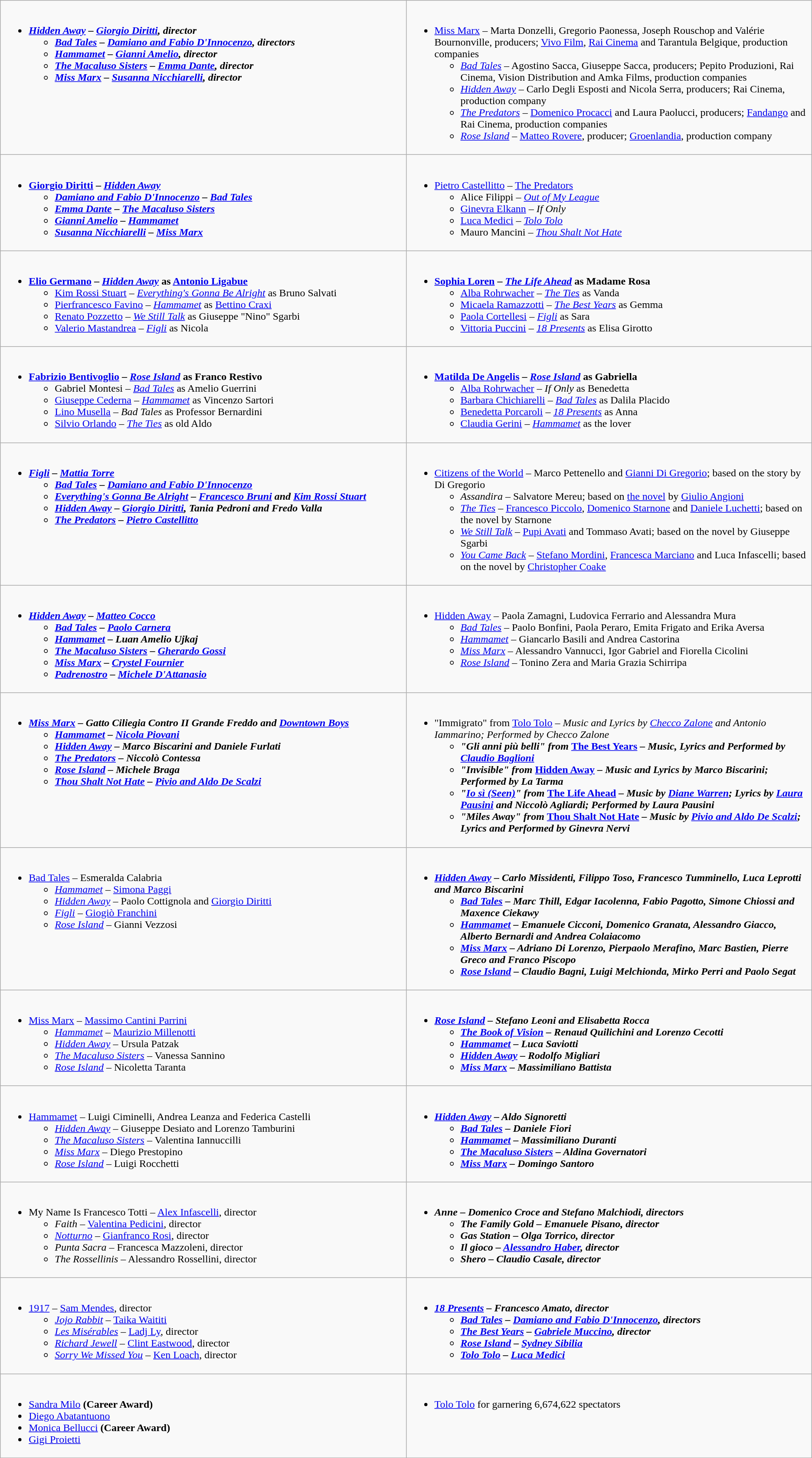<table class="wikitable" role="presentation">
<tr>
<td style="vertical-align:top; width:50%;"><br><ul><li><strong><em><a href='#'>Hidden Away</a><em> – <a href='#'>Giorgio Diritti</a>, director<strong><ul><li></em><a href='#'>Bad Tales</a><em> – <a href='#'>Damiano and Fabio D'Innocenzo</a>, directors</li><li></em><a href='#'>Hammamet</a><em> – <a href='#'>Gianni Amelio</a>, director</li><li></em><a href='#'>The Macaluso Sisters</a><em> – <a href='#'>Emma Dante</a>, director</li><li></em><a href='#'>Miss Marx</a><em> – <a href='#'>Susanna Nicchiarelli</a>, director</li></ul></li></ul></td>
<td style="vertical-align:top; width:50%;"><br><ul><li></em></strong><a href='#'>Miss Marx</a></em> – Marta Donzelli, Gregorio Paonessa, Joseph Rouschop and Valérie Bournonville, producers; <a href='#'>Vivo Film</a>, <a href='#'>Rai Cinema</a> and Tarantula Belgique, production companies</strong><ul><li><em><a href='#'>Bad Tales</a></em> – Agostino Sacca, Giuseppe Sacca, producers; Pepito Produzioni, Rai Cinema, Vision Distribution and Amka Films, production companies</li><li><em><a href='#'>Hidden Away</a></em> – Carlo Degli Esposti and Nicola Serra, producers; Rai Cinema, production company</li><li><em><a href='#'>The Predators</a></em> – <a href='#'>Domenico Procacci</a> and Laura Paolucci, producers; <a href='#'>Fandango</a> and Rai Cinema, production companies</li><li><em><a href='#'>Rose Island</a></em> – <a href='#'>Matteo Rovere</a>, producer; <a href='#'>Groenlandia</a>, production company</li></ul></li></ul></td>
</tr>
<tr>
<td style="vertical-align:top; width:50%;"><br><ul><li><strong><a href='#'>Giorgio Diritti</a> – <em><a href='#'>Hidden Away</a><strong><em><ul><li><a href='#'>Damiano and Fabio D'Innocenzo</a> – </em><a href='#'>Bad Tales</a><em></li><li><a href='#'>Emma Dante</a> – </em><a href='#'>The Macaluso Sisters</a><em></li><li><a href='#'>Gianni Amelio</a> – </em><a href='#'>Hammamet</a><em></li><li><a href='#'>Susanna Nicchiarelli</a> – </em><a href='#'>Miss Marx</a><em></li></ul></li></ul></td>
<td style="vertical-align:top; width:50%;"><br><ul><li></strong><a href='#'>Pietro Castellitto</a> – </em><a href='#'>The Predators</a></em></strong><ul><li>Alice Filippi – <em><a href='#'>Out of My League</a></em></li><li><a href='#'>Ginevra Elkann</a> – <em>If Only</em></li><li><a href='#'>Luca Medici</a> – <em><a href='#'>Tolo Tolo</a></em></li><li>Mauro Mancini – <em><a href='#'>Thou Shalt Not Hate</a></em></li></ul></li></ul></td>
</tr>
<tr>
<td style="vertical-align:top; width:50%;"><br><ul><li><strong><a href='#'>Elio Germano</a> – <em><a href='#'>Hidden Away</a></em> as <a href='#'>Antonio Ligabue</a></strong><ul><li><a href='#'>Kim Rossi Stuart</a> – <em><a href='#'>Everything's Gonna Be Alright</a></em> as Bruno Salvati</li><li><a href='#'>Pierfrancesco Favino</a> – <em><a href='#'>Hammamet</a></em> as <a href='#'>Bettino Craxi</a></li><li><a href='#'>Renato Pozzetto</a> – <em><a href='#'>We Still Talk</a></em> as Giuseppe "Nino" Sgarbi</li><li><a href='#'>Valerio Mastandrea</a> – <em><a href='#'>Figli</a></em> as Nicola</li></ul></li></ul></td>
<td style="vertical-align:top; width:50%;"><br><ul><li><strong><a href='#'>Sophia Loren</a> – <em><a href='#'>The Life Ahead</a></em> as Madame Rosa</strong><ul><li><a href='#'>Alba Rohrwacher</a> – <em><a href='#'>The Ties</a></em> as Vanda</li><li><a href='#'>Micaela Ramazzotti</a> – <em><a href='#'>The Best Years</a></em> as Gemma</li><li><a href='#'>Paola Cortellesi</a> – <em><a href='#'>Figli</a></em> as Sara</li><li><a href='#'>Vittoria Puccini</a> – <em><a href='#'>18 Presents</a></em> as Elisa Girotto</li></ul></li></ul></td>
</tr>
<tr>
<td style="vertical-align:top; width:50%;"><br><ul><li><strong><a href='#'>Fabrizio Bentivoglio</a> – <em><a href='#'>Rose Island</a></em> as Franco Restivo</strong><ul><li>Gabriel Montesi – <em><a href='#'>Bad Tales</a></em> as Amelio Guerrini</li><li><a href='#'>Giuseppe Cederna</a> – <em><a href='#'>Hammamet</a></em> as Vincenzo Sartori</li><li><a href='#'>Lino Musella</a> – <em>Bad Tales</em> as Professor Bernardini</li><li><a href='#'>Silvio Orlando</a> – <em><a href='#'>The Ties</a></em> as old Aldo</li></ul></li></ul></td>
<td style="vertical-align:top; width:50%;"><br><ul><li><strong><a href='#'>Matilda De Angelis</a> – <em><a href='#'>Rose Island</a></em> as Gabriella</strong><ul><li><a href='#'>Alba Rohrwacher</a> – <em>If Only</em> as Benedetta</li><li><a href='#'>Barbara Chichiarelli</a> – <em><a href='#'>Bad Tales</a></em> as Dalila Placido</li><li><a href='#'>Benedetta Porcaroli</a> – <em><a href='#'>18 Presents</a></em> as Anna</li><li><a href='#'>Claudia Gerini</a> – <em><a href='#'>Hammamet</a></em> as the lover</li></ul></li></ul></td>
</tr>
<tr>
<td style="vertical-align:top; width:50%;"><br><ul><li><strong><em><a href='#'>Figli</a><em> – <a href='#'>Mattia Torre</a><strong><ul><li></em><a href='#'>Bad Tales</a><em> – <a href='#'>Damiano and Fabio D'Innocenzo</a></li><li></em><a href='#'>Everything's Gonna Be Alright</a><em> – <a href='#'>Francesco Bruni</a> and <a href='#'>Kim Rossi Stuart</a></li><li></em><a href='#'>Hidden Away</a><em> – <a href='#'>Giorgio Diritti</a>, Tania Pedroni and Fredo Valla</li><li></em><a href='#'>The Predators</a><em> – <a href='#'>Pietro Castellitto</a></li></ul></li></ul></td>
<td style="vertical-align:top; width:50%;"><br><ul><li></em></strong><a href='#'>Citizens of the World</a></em> – Marco Pettenello and <a href='#'>Gianni Di Gregorio</a>; based on the story by Di Gregorio</strong><ul><li><em>Assandira</em> – Salvatore Mereu; based on <a href='#'>the novel</a> by <a href='#'>Giulio Angioni</a></li><li><em><a href='#'>The Ties</a></em> – <a href='#'>Francesco Piccolo</a>, <a href='#'>Domenico Starnone</a> and <a href='#'>Daniele Luchetti</a>; based on the novel by Starnone</li><li><em><a href='#'>We Still Talk</a></em> – <a href='#'>Pupi Avati</a> and Tommaso Avati; based on the novel by Giuseppe Sgarbi</li><li><em><a href='#'>You Came Back</a></em> – <a href='#'>Stefano Mordini</a>, <a href='#'>Francesca Marciano</a> and Luca Infascelli; based on the novel by <a href='#'>Christopher Coake</a></li></ul></li></ul></td>
</tr>
<tr>
<td style="vertical-align:top; width:50%;"><br><ul><li><strong><em><a href='#'>Hidden Away</a><em> – <a href='#'>Matteo Cocco</a><strong><ul><li></em><a href='#'>Bad Tales</a><em> – <a href='#'>Paolo Carnera</a></li><li></em><a href='#'>Hammamet</a><em> – Luan Amelio Ujkaj</li><li></em><a href='#'>The Macaluso Sisters</a><em> – <a href='#'>Gherardo Gossi</a></li><li></em><a href='#'>Miss Marx</a><em> – <a href='#'>Crystel Fournier</a></li><li></em><a href='#'>Padrenostro</a><em> – <a href='#'>Michele D'Attanasio</a></li></ul></li></ul></td>
<td style="vertical-align:top; width:50%;"><br><ul><li></em></strong><a href='#'>Hidden Away</a></em> – Paola Zamagni, Ludovica Ferrario and Alessandra Mura</strong><ul><li><em><a href='#'>Bad Tales</a></em> – Paolo Bonfini, Paola Peraro, Emita Frigato and Erika Aversa</li><li><em><a href='#'>Hammamet</a></em> – Giancarlo Basili and Andrea Castorina</li><li><em><a href='#'>Miss Marx</a></em> – Alessandro Vannucci, Igor Gabriel and Fiorella Cicolini</li><li><em><a href='#'>Rose Island</a></em> – Tonino Zera and Maria Grazia Schirripa</li></ul></li></ul></td>
</tr>
<tr>
<td style="vertical-align:top; width:50%;"><br><ul><li><strong><em><a href='#'>Miss Marx</a><em> – Gatto Ciliegia Contro II Grande Freddo and <a href='#'>Downtown Boys</a><strong><ul><li></em><a href='#'>Hammamet</a><em> – <a href='#'>Nicola Piovani</a></li><li></em><a href='#'>Hidden Away</a><em> – Marco Biscarini and Daniele Furlati</li><li></em><a href='#'>The Predators</a><em> – Niccolò Contessa</li><li></em><a href='#'>Rose Island</a><em> – Michele Braga</li><li></em><a href='#'>Thou Shalt Not Hate</a><em> – <a href='#'>Pivio and Aldo De Scalzi</a></li></ul></li></ul></td>
<td style="vertical-align:top; width:50%;"><br><ul><li></strong>"Immigrato" from </em><a href='#'>Tolo Tolo</a><em> – Music and Lyrics by <a href='#'>Checco Zalone</a> and Antonio Iammarino; Performed by Checco Zalone<strong><ul><li>"Gli anni più belli" from </em><a href='#'>The Best Years</a><em> – Music, Lyrics and Performed by <a href='#'>Claudio Baglioni</a></li><li>"Invisible" from </em><a href='#'>Hidden Away</a><em> – Music and Lyrics by Marco Biscarini; Performed by La Tarma</li><li>"<a href='#'>Io sì (Seen)</a>" from </em><a href='#'>The Life Ahead</a><em> – Music by <a href='#'>Diane Warren</a>; Lyrics by <a href='#'>Laura Pausini</a> and Niccolò Agliardi; Performed by Laura Pausini</li><li>"Miles Away" from </em><a href='#'>Thou Shalt Not Hate</a><em> – Music by <a href='#'>Pivio and Aldo De Scalzi</a>; Lyrics and Performed by Ginevra Nervi</li></ul></li></ul></td>
</tr>
<tr>
<td style="vertical-align:top; width:50%;"><br><ul><li></em></strong><a href='#'>Bad Tales</a></em> – Esmeralda Calabria</strong><ul><li><em><a href='#'>Hammamet</a></em> – <a href='#'>Simona Paggi</a></li><li><em><a href='#'>Hidden Away</a></em> – Paolo Cottignola and <a href='#'>Giorgio Diritti</a></li><li><em><a href='#'>Figli</a></em> – <a href='#'>Giogiò Franchini</a></li><li><em><a href='#'>Rose Island</a></em> – Gianni Vezzosi</li></ul></li></ul></td>
<td style="vertical-align:top; width:50%;"><br><ul><li><strong><em><a href='#'>Hidden Away</a><em> – Carlo Missidenti, Filippo Toso, Francesco Tumminello, Luca Leprotti and Marco Biscarini<strong><ul><li></em><a href='#'>Bad Tales</a><em> – Marc Thill, Edgar Iacolenna, Fabio Pagotto, Simone Chiossi and Maxence Ciekawy</li><li></em><a href='#'>Hammamet</a><em> – Emanuele Cicconi, Domenico Granata, Alessandro Giacco, Alberto Bernardi and Andrea Colaiacomo</li><li></em><a href='#'>Miss Marx</a><em> – Adriano Di Lorenzo, Pierpaolo Merafino, Marc Bastien, Pierre Greco and Franco Piscopo</li><li></em><a href='#'>Rose Island</a><em> – Claudio Bagni, Luigi Melchionda, Mirko Perri and Paolo Segat</li></ul></li></ul></td>
</tr>
<tr>
<td style="vertical-align:top; width:50%;"><br><ul><li></em></strong><a href='#'>Miss Marx</a></em> – <a href='#'>Massimo Cantini Parrini</a></strong><ul><li><em><a href='#'>Hammamet</a></em> – <a href='#'>Maurizio Millenotti</a></li><li><em><a href='#'>Hidden Away</a></em> – Ursula Patzak</li><li><em><a href='#'>The Macaluso Sisters</a></em> – Vanessa Sannino</li><li><em><a href='#'>Rose Island</a></em> – Nicoletta Taranta</li></ul></li></ul></td>
<td style="vertical-align:top; width:50%;"><br><ul><li><strong><em><a href='#'>Rose Island</a><em> – Stefano Leoni and Elisabetta Rocca<strong><ul><li></em><a href='#'>The Book of Vision</a><em> – Renaud Quilichini and Lorenzo Cecotti</li><li></em><a href='#'>Hammamet</a><em> – Luca Saviotti</li><li></em><a href='#'>Hidden Away</a><em> – Rodolfo Migliari</li><li></em><a href='#'>Miss Marx</a><em> – Massimiliano Battista</li></ul></li></ul></td>
</tr>
<tr>
<td style="vertical-align:top; width:50%;"><br><ul><li></em></strong><a href='#'>Hammamet</a></em> – Luigi Ciminelli, Andrea Leanza and Federica Castelli</strong><ul><li><em><a href='#'>Hidden Away</a></em> – Giuseppe Desiato and Lorenzo Tamburini</li><li><em><a href='#'>The Macaluso Sisters</a></em> – Valentina Iannuccilli</li><li><em><a href='#'>Miss Marx</a></em> – Diego Prestopino</li><li><em><a href='#'>Rose Island</a></em> – Luigi Rocchetti</li></ul></li></ul></td>
<td style="vertical-align:top; width:50%;"><br><ul><li><strong><em><a href='#'>Hidden Away</a><em> – Aldo Signoretti<strong><ul><li></em><a href='#'>Bad Tales</a><em> – Daniele Fiori</li><li></em><a href='#'>Hammamet</a><em> – Massimiliano Duranti</li><li></em><a href='#'>The Macaluso Sisters</a><em> – Aldina Governatori</li><li></em><a href='#'>Miss Marx</a><em> – Domingo Santoro</li></ul></li></ul></td>
</tr>
<tr>
<td style="vertical-align:top; width:50%;"><br><ul><li></em></strong>My Name Is Francesco Totti</em> – <a href='#'>Alex Infascelli</a>, director</strong><ul><li><em>Faith</em> – <a href='#'>Valentina Pedicini</a>, director</li><li><em><a href='#'>Notturno</a></em> – <a href='#'>Gianfranco Rosi</a>, director</li><li><em>Punta Sacra</em> – Francesca Mazzoleni, director</li><li><em>The Rossellinis</em> – Alessandro Rossellini, director</li></ul></li></ul></td>
<td style="vertical-align:top; width:50%;"><br><ul><li><strong><em>Anne<em> – Domenico Croce and Stefano Malchiodi, directors<strong><ul><li></em>The Family Gold<em> – Emanuele Pisano, director</li><li></em>Gas Station<em> – Olga Torrico, director</li><li></em>Il gioco<em> – <a href='#'>Alessandro Haber</a>, director</li><li></em>Shero<em> – Claudio Casale, director</li></ul></li></ul></td>
</tr>
<tr>
<td style="vertical-align:top; width:50%;"><br><ul><li></em></strong><a href='#'>1917</a></em> – <a href='#'>Sam Mendes</a>, director</strong><ul><li><em><a href='#'>Jojo Rabbit</a></em> – <a href='#'>Taika Waititi</a></li><li><em><a href='#'>Les Misérables</a></em> – <a href='#'>Ladj Ly</a>, director</li><li><em><a href='#'>Richard Jewell</a></em> – <a href='#'>Clint Eastwood</a>, director</li><li><em><a href='#'>Sorry We Missed You</a></em> – <a href='#'>Ken Loach</a>, director</li></ul></li></ul></td>
<td style="vertical-align:top; width:50%;"><br><ul><li><strong><em><a href='#'>18 Presents</a><em> – Francesco Amato, director<strong><ul><li></em><a href='#'>Bad Tales</a><em> – <a href='#'>Damiano and Fabio D'Innocenzo</a>, directors</li><li></em><a href='#'>The Best Years</a><em> – <a href='#'>Gabriele Muccino</a>, director</li><li></em><a href='#'>Rose Island</a><em> – <a href='#'>Sydney Sibilia</a></li><li></em><a href='#'>Tolo Tolo</a><em> – <a href='#'>Luca Medici</a></li></ul></li></ul></td>
</tr>
<tr>
<td style="vertical-align:top; width:50%;"><br><ul><li></strong><a href='#'>Sandra Milo</a><strong> (Career Award)</li><li></strong><a href='#'>Diego Abatantuono</a><strong></li><li></strong><a href='#'>Monica Bellucci</a><strong> (Career Award)</li><li></strong><a href='#'>Gigi Proietti</a><strong></li></ul></td>
<td style="vertical-align:top; width:50%;"><br><ul><li></em></strong><a href='#'>Tolo Tolo</a></em> for garnering 6,674,622 spectators</strong></li></ul></td>
</tr>
</table>
